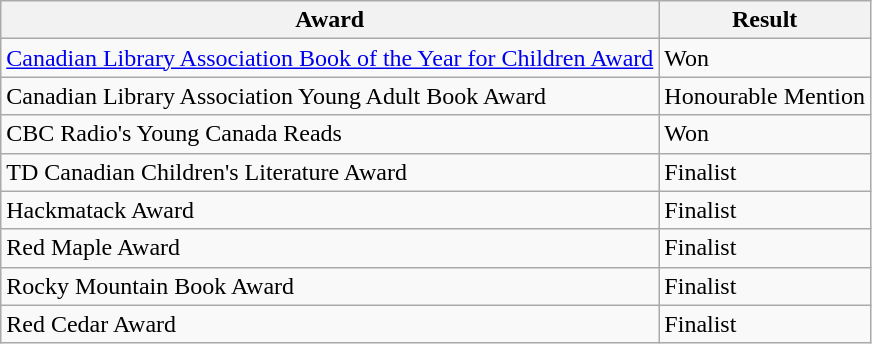<table class="wikitable">
<tr>
<th>Award</th>
<th>Result</th>
</tr>
<tr>
<td><a href='#'>Canadian Library Association Book of the Year for Children Award</a></td>
<td>Won</td>
</tr>
<tr>
<td>Canadian Library Association Young Adult Book Award</td>
<td>Honourable Mention</td>
</tr>
<tr>
<td>CBC Radio's Young Canada Reads</td>
<td>Won</td>
</tr>
<tr>
<td>TD Canadian Children's Literature Award</td>
<td>Finalist</td>
</tr>
<tr>
<td>Hackmatack Award</td>
<td>Finalist</td>
</tr>
<tr>
<td>Red Maple Award</td>
<td>Finalist</td>
</tr>
<tr>
<td>Rocky Mountain Book Award</td>
<td>Finalist</td>
</tr>
<tr>
<td>Red Cedar Award</td>
<td>Finalist</td>
</tr>
</table>
